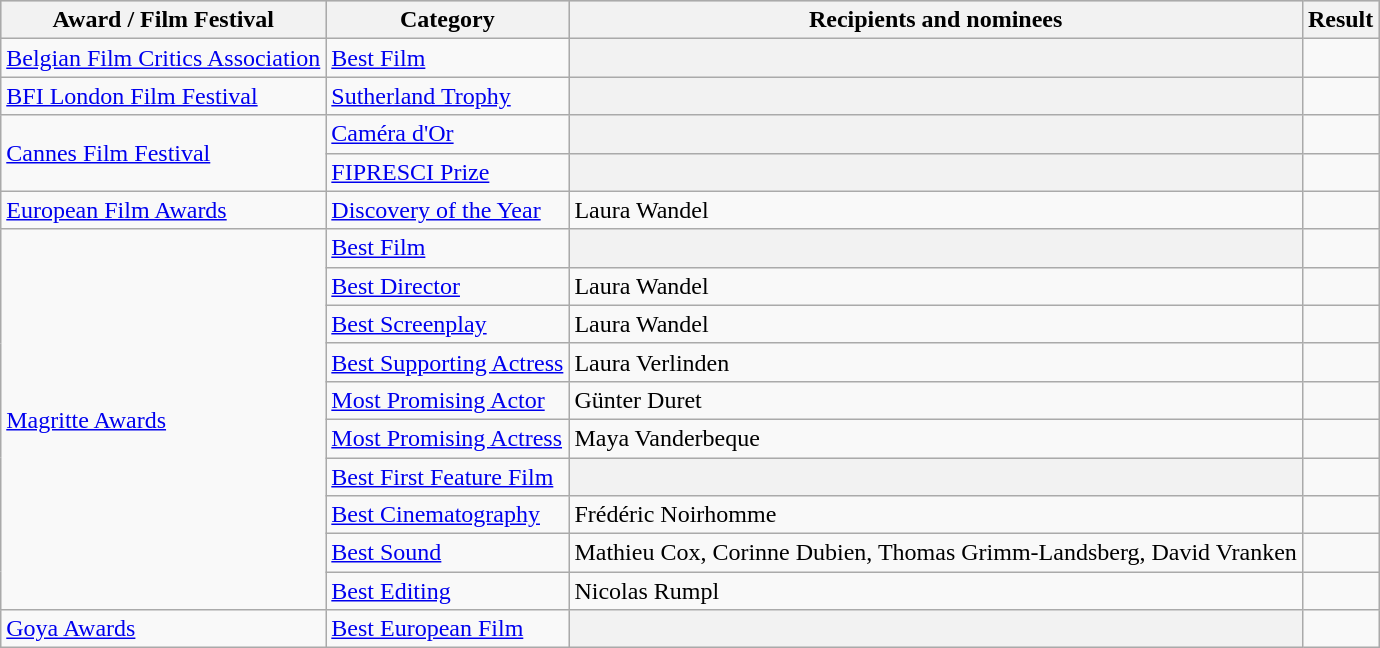<table class="wikitable plainrowheaders sortable">
<tr style="background:#ccc; text-align:center;">
<th scope="col">Award / Film Festival</th>
<th scope="col">Category</th>
<th scope="col">Recipients and nominees</th>
<th scope="col">Result</th>
</tr>
<tr>
<td><a href='#'>Belgian Film Critics Association</a></td>
<td><a href='#'>Best Film</a></td>
<th></th>
<td></td>
</tr>
<tr>
<td><a href='#'>BFI London Film Festival</a></td>
<td><a href='#'>Sutherland Trophy</a></td>
<th></th>
<td></td>
</tr>
<tr>
<td rowspan=2><a href='#'>Cannes Film Festival</a></td>
<td><a href='#'>Caméra d'Or</a></td>
<th></th>
<td></td>
</tr>
<tr>
<td><a href='#'>FIPRESCI Prize</a></td>
<th></th>
<td></td>
</tr>
<tr>
<td><a href='#'>European Film Awards</a></td>
<td><a href='#'>Discovery of the Year</a></td>
<td>Laura Wandel</td>
<td></td>
</tr>
<tr>
<td rowspan=10><a href='#'>Magritte Awards</a></td>
<td><a href='#'>Best Film</a></td>
<th></th>
<td></td>
</tr>
<tr>
<td><a href='#'>Best Director</a></td>
<td>Laura Wandel</td>
<td></td>
</tr>
<tr>
<td><a href='#'>Best Screenplay</a></td>
<td>Laura Wandel</td>
<td></td>
</tr>
<tr>
<td><a href='#'>Best Supporting Actress</a></td>
<td>Laura Verlinden</td>
<td></td>
</tr>
<tr>
<td><a href='#'>Most Promising Actor</a></td>
<td>Günter Duret</td>
<td></td>
</tr>
<tr>
<td><a href='#'>Most Promising Actress</a></td>
<td>Maya Vanderbeque</td>
<td></td>
</tr>
<tr>
<td><a href='#'>Best First Feature Film</a></td>
<th></th>
<td></td>
</tr>
<tr>
<td><a href='#'>Best Cinematography</a></td>
<td>Frédéric Noirhomme</td>
<td></td>
</tr>
<tr>
<td><a href='#'>Best Sound</a></td>
<td>Mathieu Cox, Corinne Dubien, Thomas Grimm-Landsberg, David Vranken</td>
<td></td>
</tr>
<tr>
<td><a href='#'>Best Editing</a></td>
<td>Nicolas Rumpl</td>
<td></td>
</tr>
<tr>
<td><a href='#'>Goya Awards</a></td>
<td><a href='#'>Best European Film</a></td>
<th></th>
<td></td>
</tr>
</table>
